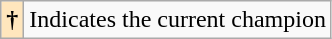<table class="wikitable">
<tr>
<th style="background:#ffe6bd;">†</th>
<td>Indicates the current champion</td>
</tr>
</table>
